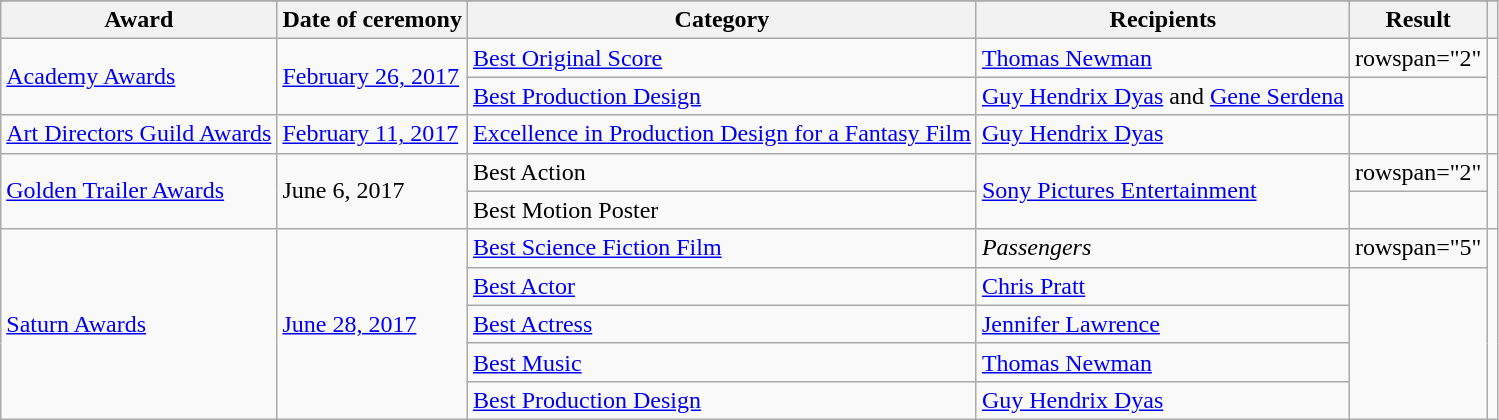<table class="wikitable">
<tr>
</tr>
<tr>
<th>Award</th>
<th>Date of ceremony</th>
<th>Category</th>
<th>Recipients</th>
<th>Result</th>
<th class="unsortable"></th>
</tr>
<tr>
<td rowspan="2"><a href='#'>Academy Awards</a></td>
<td rowspan="2"><a href='#'>February 26, 2017</a></td>
<td><a href='#'>Best Original Score</a></td>
<td><a href='#'>Thomas Newman</a></td>
<td>rowspan="2" </td>
<td rowspan="2" style="text-align:center;"></td>
</tr>
<tr>
<td><a href='#'>Best Production Design</a></td>
<td><a href='#'>Guy Hendrix Dyas</a> and <a href='#'>Gene Serdena</a></td>
</tr>
<tr>
<td><a href='#'>Art Directors Guild Awards</a></td>
<td><a href='#'>February 11, 2017</a></td>
<td><a href='#'>Excellence in Production Design for a Fantasy Film</a></td>
<td><a href='#'>Guy Hendrix Dyas</a></td>
<td></td>
<td style="text-align:center;"></td>
</tr>
<tr>
<td rowspan="2"><a href='#'>Golden Trailer Awards</a></td>
<td rowspan="2">June 6, 2017</td>
<td>Best Action</td>
<td rowspan="2"><a href='#'>Sony Pictures Entertainment</a></td>
<td>rowspan="2" </td>
<td rowspan="2" style="text-align:center;"></td>
</tr>
<tr>
<td>Best Motion Poster</td>
</tr>
<tr>
<td rowspan="5"><a href='#'>Saturn Awards</a></td>
<td rowspan="5"><a href='#'>June 28, 2017</a></td>
<td><a href='#'>Best Science Fiction Film</a></td>
<td><em>Passengers</em></td>
<td>rowspan="5" </td>
<td rowspan="5" style="text-align:center;"></td>
</tr>
<tr>
<td><a href='#'>Best Actor</a></td>
<td><a href='#'>Chris Pratt</a></td>
</tr>
<tr>
<td><a href='#'>Best Actress</a></td>
<td><a href='#'>Jennifer Lawrence</a></td>
</tr>
<tr>
<td><a href='#'>Best Music</a></td>
<td><a href='#'>Thomas Newman</a></td>
</tr>
<tr>
<td><a href='#'>Best Production Design</a></td>
<td><a href='#'>Guy Hendrix Dyas</a></td>
</tr>
</table>
